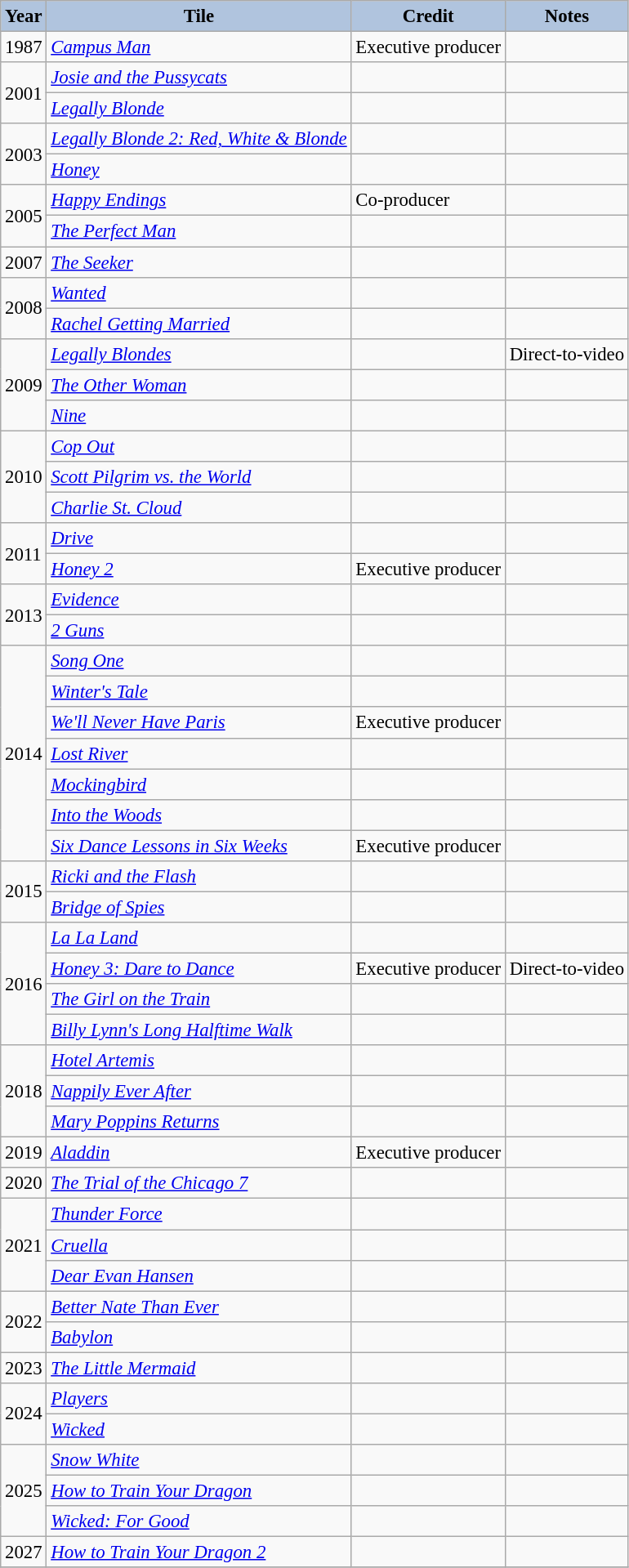<table class="wikitable" style="font-size:95%;">
<tr>
<th style="background:#B0C4DE;">Year</th>
<th style="background:#B0C4DE;">Tile</th>
<th style="background:#B0C4DE;">Credit</th>
<th style="background:#B0C4DE;">Notes</th>
</tr>
<tr>
<td>1987</td>
<td><em><a href='#'>Campus Man</a></em></td>
<td>Executive producer</td>
<td></td>
</tr>
<tr>
<td rowspan=2>2001</td>
<td><em><a href='#'>Josie and the Pussycats</a></em></td>
<td></td>
<td></td>
</tr>
<tr>
<td><em><a href='#'>Legally Blonde</a></em></td>
<td></td>
<td></td>
</tr>
<tr>
<td rowspan=2>2003</td>
<td><em><a href='#'>Legally Blonde 2: Red, White & Blonde</a></em></td>
<td></td>
<td></td>
</tr>
<tr>
<td><em><a href='#'>Honey</a></em></td>
<td></td>
<td></td>
</tr>
<tr>
<td rowspan=2>2005</td>
<td><em><a href='#'>Happy Endings</a></em></td>
<td>Co-producer</td>
<td></td>
</tr>
<tr>
<td><em><a href='#'>The Perfect Man</a></em></td>
<td></td>
<td></td>
</tr>
<tr>
<td>2007</td>
<td><em><a href='#'>The Seeker</a></em></td>
<td></td>
<td></td>
</tr>
<tr>
<td rowspan=2>2008</td>
<td><em><a href='#'>Wanted</a></em></td>
<td></td>
<td></td>
</tr>
<tr>
<td><em><a href='#'>Rachel Getting Married</a></em></td>
<td></td>
<td></td>
</tr>
<tr>
<td rowspan=3>2009</td>
<td><em><a href='#'>Legally Blondes</a></em></td>
<td></td>
<td>Direct-to-video</td>
</tr>
<tr>
<td><em><a href='#'>The Other Woman</a></em></td>
<td></td>
<td></td>
</tr>
<tr>
<td><em><a href='#'>Nine</a></em></td>
<td></td>
<td></td>
</tr>
<tr>
<td rowspan=3>2010</td>
<td><em><a href='#'>Cop Out</a></em></td>
<td></td>
<td></td>
</tr>
<tr>
<td><em><a href='#'>Scott Pilgrim vs. the World</a></em></td>
<td></td>
<td></td>
</tr>
<tr>
<td><em><a href='#'>Charlie St. Cloud</a></em></td>
<td></td>
<td></td>
</tr>
<tr>
<td rowspan=2>2011</td>
<td><em><a href='#'>Drive</a></em></td>
<td></td>
<td></td>
</tr>
<tr>
<td><em><a href='#'>Honey 2</a></em></td>
<td>Executive producer</td>
<td></td>
</tr>
<tr>
<td rowspan=2>2013</td>
<td><em><a href='#'>Evidence</a></em></td>
<td></td>
<td></td>
</tr>
<tr>
<td><em><a href='#'>2 Guns</a></em></td>
<td></td>
<td></td>
</tr>
<tr>
<td rowspan=7>2014</td>
<td><em><a href='#'>Song One</a></em></td>
<td></td>
<td></td>
</tr>
<tr>
<td><em><a href='#'>Winter's Tale</a></em></td>
<td></td>
<td></td>
</tr>
<tr>
<td><em><a href='#'>We'll Never Have Paris</a></em></td>
<td>Executive producer</td>
<td></td>
</tr>
<tr>
<td><em><a href='#'>Lost River</a></em></td>
<td></td>
<td></td>
</tr>
<tr>
<td><em><a href='#'>Mockingbird</a></em></td>
<td></td>
<td></td>
</tr>
<tr>
<td><em><a href='#'>Into the Woods</a></em></td>
<td></td>
<td></td>
</tr>
<tr>
<td><em><a href='#'>Six Dance Lessons in Six Weeks</a></em></td>
<td>Executive producer</td>
<td></td>
</tr>
<tr>
<td rowspan=2>2015</td>
<td><em><a href='#'>Ricki and the Flash</a></em></td>
<td></td>
<td></td>
</tr>
<tr>
<td><em><a href='#'>Bridge of Spies</a></em></td>
<td></td>
<td></td>
</tr>
<tr>
<td rowspan=4>2016</td>
<td><em><a href='#'>La La Land</a></em></td>
<td></td>
<td></td>
</tr>
<tr>
<td><em><a href='#'>Honey 3: Dare to Dance</a></em></td>
<td>Executive producer</td>
<td>Direct-to-video</td>
</tr>
<tr>
<td><em><a href='#'>The Girl on the Train</a></em></td>
<td></td>
<td></td>
</tr>
<tr>
<td><em><a href='#'>Billy Lynn's Long Halftime Walk</a></em></td>
<td></td>
<td></td>
</tr>
<tr>
<td rowspan=3>2018</td>
<td><em><a href='#'>Hotel Artemis</a></em></td>
<td></td>
<td></td>
</tr>
<tr>
<td><em><a href='#'>Nappily Ever After</a></em></td>
<td></td>
<td></td>
</tr>
<tr>
<td><em><a href='#'>Mary Poppins Returns</a></em></td>
<td></td>
<td></td>
</tr>
<tr>
<td>2019</td>
<td><em><a href='#'>Aladdin</a></em></td>
<td>Executive producer</td>
<td></td>
</tr>
<tr>
<td>2020</td>
<td><em><a href='#'>The Trial of the Chicago 7</a></em></td>
<td></td>
<td></td>
</tr>
<tr>
<td rowspan=3>2021</td>
<td><em><a href='#'>Thunder Force</a></em></td>
<td></td>
<td></td>
</tr>
<tr>
<td><em><a href='#'>Cruella</a></em></td>
<td></td>
<td></td>
</tr>
<tr>
<td><em><a href='#'>Dear Evan Hansen</a></em></td>
<td></td>
<td></td>
</tr>
<tr>
<td rowspan=2>2022</td>
<td><em><a href='#'>Better Nate Than Ever</a></em></td>
<td></td>
<td></td>
</tr>
<tr>
<td><em><a href='#'>Babylon</a></em></td>
<td></td>
<td></td>
</tr>
<tr>
<td>2023</td>
<td><em><a href='#'>The Little Mermaid</a></em></td>
<td></td>
<td></td>
</tr>
<tr>
<td rowspan=2>2024</td>
<td><em><a href='#'>Players</a></em></td>
<td></td>
<td></td>
</tr>
<tr>
<td><em><a href='#'>Wicked</a></em></td>
<td></td>
<td></td>
</tr>
<tr>
<td rowspan=3>2025</td>
<td><em><a href='#'>Snow White</a></em></td>
<td></td>
<td></td>
</tr>
<tr>
<td><em><a href='#'>How to Train Your Dragon</a></em></td>
<td></td>
<td></td>
</tr>
<tr>
<td><em><a href='#'>Wicked: For Good</a></em></td>
<td></td>
<td></td>
</tr>
<tr>
<td>2027</td>
<td><em><a href='#'>How to Train Your Dragon 2</a></em></td>
<td></td>
<td></td>
</tr>
<tr>
</tr>
</table>
